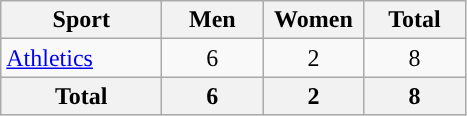<table class="wikitable sortable" style="text-align:center;">
<tr>
<th width=100>Sport</th>
<th width=60>Men</th>
<th width=60>Women</th>
<th width=60>Total</th>
</tr>
<tr>
<td align=left><a href='#'>Athletics</a></td>
<td>6</td>
<td>2</td>
<td>8</td>
</tr>
<tr>
<th>Total</th>
<th>6</th>
<th>2</th>
<th>8</th>
</tr>
</table>
